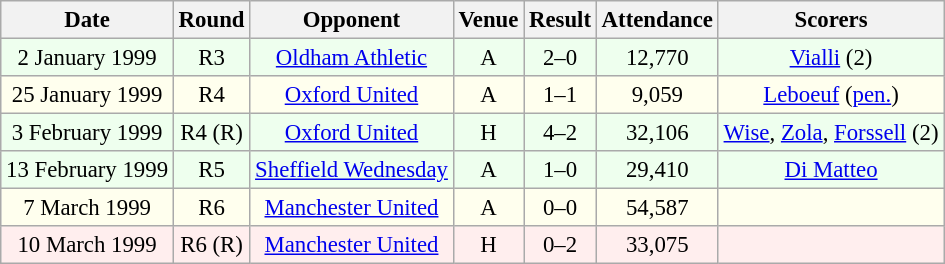<table class="wikitable sortable" style="font-size:95%; text-align:center">
<tr>
<th>Date</th>
<th>Round</th>
<th>Opponent</th>
<th>Venue</th>
<th>Result</th>
<th>Attendance</th>
<th>Scorers</th>
</tr>
<tr bgcolor = "#EEFFEE">
<td>2 January 1999</td>
<td>R3</td>
<td><a href='#'>Oldham Athletic</a></td>
<td>A</td>
<td>2–0</td>
<td>12,770</td>
<td><a href='#'>Vialli</a> (2)</td>
</tr>
<tr bgcolor = "#FFFFEE">
<td>25 January 1999</td>
<td>R4</td>
<td><a href='#'>Oxford United</a></td>
<td>A</td>
<td>1–1</td>
<td>9,059</td>
<td><a href='#'>Leboeuf</a> (<a href='#'>pen.</a>)</td>
</tr>
<tr bgcolor = "#EEFFEE">
<td>3 February 1999</td>
<td>R4 (R)</td>
<td><a href='#'>Oxford United</a></td>
<td>H</td>
<td>4–2</td>
<td>32,106</td>
<td><a href='#'>Wise</a>, <a href='#'>Zola</a>, <a href='#'>Forssell</a> (2)</td>
</tr>
<tr bgcolor = "#EEFFEE">
<td>13 February 1999</td>
<td>R5</td>
<td><a href='#'>Sheffield Wednesday</a></td>
<td>A</td>
<td>1–0</td>
<td>29,410</td>
<td><a href='#'>Di Matteo</a></td>
</tr>
<tr bgcolor = "#FFFFEE">
<td>7 March 1999</td>
<td>R6</td>
<td><a href='#'>Manchester United</a></td>
<td>A</td>
<td>0–0</td>
<td>54,587</td>
<td></td>
</tr>
<tr bgcolor = "#FFEEEE">
<td>10 March 1999</td>
<td>R6 (R)</td>
<td><a href='#'>Manchester United</a></td>
<td>H</td>
<td>0–2</td>
<td>33,075</td>
<td></td>
</tr>
</table>
